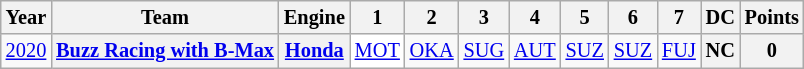<table class="wikitable" style="text-align:center; font-size:85%">
<tr>
<th>Year</th>
<th>Team</th>
<th>Engine</th>
<th>1</th>
<th>2</th>
<th>3</th>
<th>4</th>
<th>5</th>
<th>6</th>
<th>7</th>
<th>DC</th>
<th>Points</th>
</tr>
<tr>
<td><a href='#'>2020</a></td>
<th nowrap><a href='#'>Buzz Racing with B-Max</a></th>
<th><a href='#'>Honda</a></th>
<td style="background:#FFFFFF;"><a href='#'>MOT</a><br></td>
<td><a href='#'>OKA</a></td>
<td><a href='#'>SUG</a></td>
<td><a href='#'>AUT</a></td>
<td><a href='#'>SUZ</a></td>
<td><a href='#'>SUZ</a></td>
<td><a href='#'>FUJ</a></td>
<th>NC</th>
<th>0</th>
</tr>
</table>
